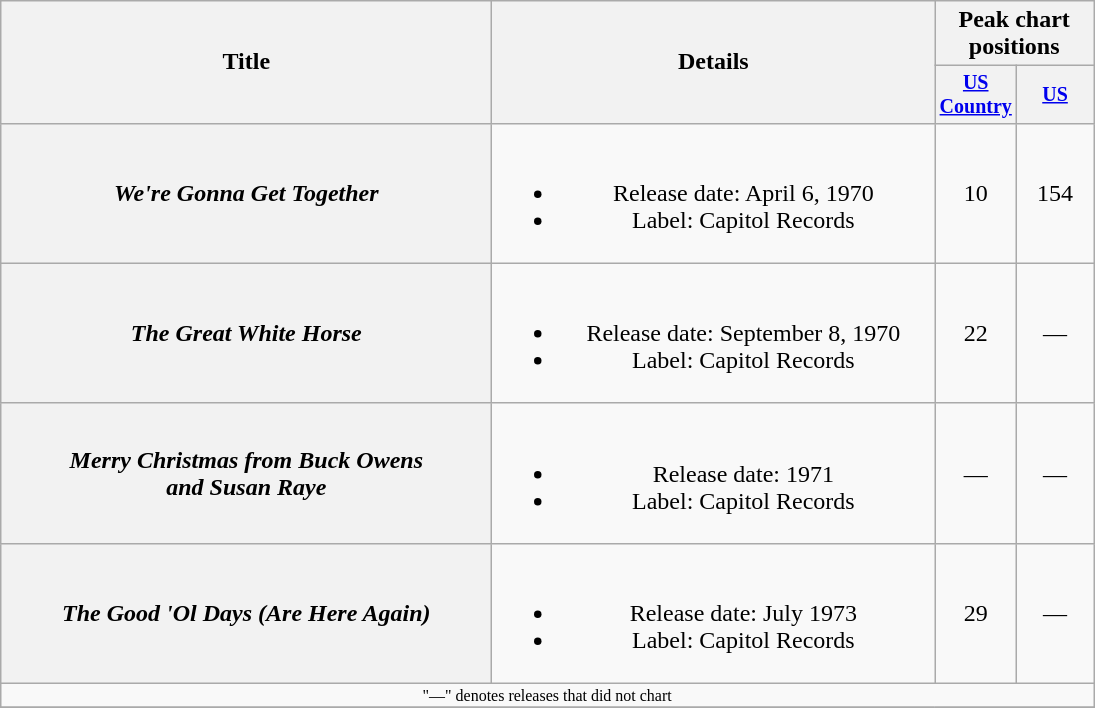<table class="wikitable plainrowheaders" style="text-align:center;">
<tr>
<th rowspan="2" style="width:20em;">Title</th>
<th rowspan="2" style="width:18em;">Details</th>
<th colspan="2">Peak chart<br>positions</th>
</tr>
<tr style="font-size:smaller;">
<th width="45"><a href='#'>US Country</a><br></th>
<th width="45"><a href='#'>US</a><br></th>
</tr>
<tr>
<th scope="row"><em>We're Gonna Get Together</em></th>
<td><br><ul><li>Release date: April 6, 1970</li><li>Label: Capitol Records</li></ul></td>
<td>10</td>
<td>154</td>
</tr>
<tr>
<th scope="row"><em>The Great White Horse</em></th>
<td><br><ul><li>Release date: September 8, 1970</li><li>Label: Capitol Records</li></ul></td>
<td>22</td>
<td>—</td>
</tr>
<tr>
<th scope="row"><em>Merry Christmas from Buck Owens<br>and Susan Raye</em></th>
<td><br><ul><li>Release date: 1971</li><li>Label: Capitol Records</li></ul></td>
<td>—</td>
<td>—</td>
</tr>
<tr>
<th scope="row"><em>The Good 'Ol Days (Are Here Again)</em></th>
<td><br><ul><li>Release date: July 1973</li><li>Label: Capitol Records</li></ul></td>
<td>29</td>
<td>—</td>
</tr>
<tr>
<td colspan="4" style="font-size: 8pt">"—" denotes releases that did not chart</td>
</tr>
<tr>
</tr>
</table>
